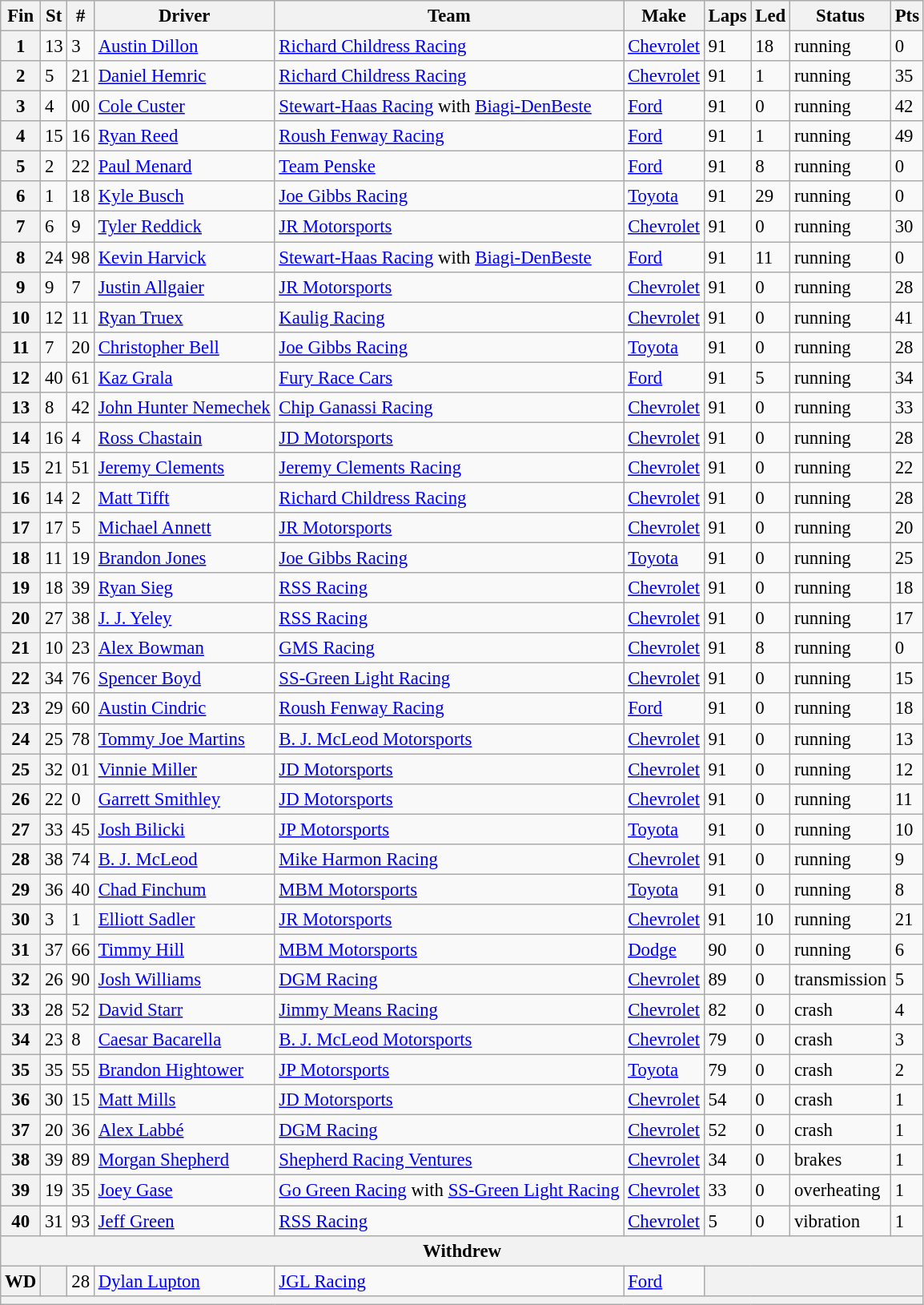<table class="wikitable" style="font-size:95%">
<tr>
<th>Fin</th>
<th>St</th>
<th>#</th>
<th>Driver</th>
<th>Team</th>
<th>Make</th>
<th>Laps</th>
<th>Led</th>
<th>Status</th>
<th>Pts</th>
</tr>
<tr>
<th>1</th>
<td>13</td>
<td>3</td>
<td><a href='#'>Austin Dillon</a></td>
<td><a href='#'>Richard Childress Racing</a></td>
<td><a href='#'>Chevrolet</a></td>
<td>91</td>
<td>18</td>
<td>running</td>
<td>0</td>
</tr>
<tr>
<th>2</th>
<td>5</td>
<td>21</td>
<td><a href='#'>Daniel Hemric</a></td>
<td><a href='#'>Richard Childress Racing</a></td>
<td><a href='#'>Chevrolet</a></td>
<td>91</td>
<td>1</td>
<td>running</td>
<td>35</td>
</tr>
<tr>
<th>3</th>
<td>4</td>
<td>00</td>
<td><a href='#'>Cole Custer</a></td>
<td><a href='#'>Stewart-Haas Racing</a> with <a href='#'>Biagi-DenBeste</a></td>
<td><a href='#'>Ford</a></td>
<td>91</td>
<td>0</td>
<td>running</td>
<td>42</td>
</tr>
<tr>
<th>4</th>
<td>15</td>
<td>16</td>
<td><a href='#'>Ryan Reed</a></td>
<td><a href='#'>Roush Fenway Racing</a></td>
<td><a href='#'>Ford</a></td>
<td>91</td>
<td>1</td>
<td>running</td>
<td>49</td>
</tr>
<tr>
<th>5</th>
<td>2</td>
<td>22</td>
<td><a href='#'>Paul Menard</a></td>
<td><a href='#'>Team Penske</a></td>
<td><a href='#'>Ford</a></td>
<td>91</td>
<td>8</td>
<td>running</td>
<td>0</td>
</tr>
<tr>
<th>6</th>
<td>1</td>
<td>18</td>
<td><a href='#'>Kyle Busch</a></td>
<td><a href='#'>Joe Gibbs Racing</a></td>
<td><a href='#'>Toyota</a></td>
<td>91</td>
<td>29</td>
<td>running</td>
<td>0</td>
</tr>
<tr>
<th>7</th>
<td>6</td>
<td>9</td>
<td><a href='#'>Tyler Reddick</a></td>
<td><a href='#'>JR Motorsports</a></td>
<td><a href='#'>Chevrolet</a></td>
<td>91</td>
<td>0</td>
<td>running</td>
<td>30</td>
</tr>
<tr>
<th>8</th>
<td>24</td>
<td>98</td>
<td><a href='#'>Kevin Harvick</a></td>
<td><a href='#'>Stewart-Haas Racing</a> with <a href='#'>Biagi-DenBeste</a></td>
<td><a href='#'>Ford</a></td>
<td>91</td>
<td>11</td>
<td>running</td>
<td>0</td>
</tr>
<tr>
<th>9</th>
<td>9</td>
<td>7</td>
<td><a href='#'>Justin Allgaier</a></td>
<td><a href='#'>JR Motorsports</a></td>
<td><a href='#'>Chevrolet</a></td>
<td>91</td>
<td>0</td>
<td>running</td>
<td>28</td>
</tr>
<tr>
<th>10</th>
<td>12</td>
<td>11</td>
<td><a href='#'>Ryan Truex</a></td>
<td><a href='#'>Kaulig Racing</a></td>
<td><a href='#'>Chevrolet</a></td>
<td>91</td>
<td>0</td>
<td>running</td>
<td>41</td>
</tr>
<tr>
<th>11</th>
<td>7</td>
<td>20</td>
<td><a href='#'>Christopher Bell</a></td>
<td><a href='#'>Joe Gibbs Racing</a></td>
<td><a href='#'>Toyota</a></td>
<td>91</td>
<td>0</td>
<td>running</td>
<td>28</td>
</tr>
<tr>
<th>12</th>
<td>40</td>
<td>61</td>
<td><a href='#'>Kaz Grala</a></td>
<td><a href='#'>Fury Race Cars</a></td>
<td><a href='#'>Ford</a></td>
<td>91</td>
<td>5</td>
<td>running</td>
<td>34</td>
</tr>
<tr>
<th>13</th>
<td>8</td>
<td>42</td>
<td><a href='#'>John Hunter Nemechek</a></td>
<td><a href='#'>Chip Ganassi Racing</a></td>
<td><a href='#'>Chevrolet</a></td>
<td>91</td>
<td>0</td>
<td>running</td>
<td>33</td>
</tr>
<tr>
<th>14</th>
<td>16</td>
<td>4</td>
<td><a href='#'>Ross Chastain</a></td>
<td><a href='#'>JD Motorsports</a></td>
<td><a href='#'>Chevrolet</a></td>
<td>91</td>
<td>0</td>
<td>running</td>
<td>28</td>
</tr>
<tr>
<th>15</th>
<td>21</td>
<td>51</td>
<td><a href='#'>Jeremy Clements</a></td>
<td><a href='#'>Jeremy Clements Racing</a></td>
<td><a href='#'>Chevrolet</a></td>
<td>91</td>
<td>0</td>
<td>running</td>
<td>22</td>
</tr>
<tr>
<th>16</th>
<td>14</td>
<td>2</td>
<td><a href='#'>Matt Tifft</a></td>
<td><a href='#'>Richard Childress Racing</a></td>
<td><a href='#'>Chevrolet</a></td>
<td>91</td>
<td>0</td>
<td>running</td>
<td>28</td>
</tr>
<tr>
<th>17</th>
<td>17</td>
<td>5</td>
<td><a href='#'>Michael Annett</a></td>
<td><a href='#'>JR Motorsports</a></td>
<td><a href='#'>Chevrolet</a></td>
<td>91</td>
<td>0</td>
<td>running</td>
<td>20</td>
</tr>
<tr>
<th>18</th>
<td>11</td>
<td>19</td>
<td><a href='#'>Brandon Jones</a></td>
<td><a href='#'>Joe Gibbs Racing</a></td>
<td><a href='#'>Toyota</a></td>
<td>91</td>
<td>0</td>
<td>running</td>
<td>25</td>
</tr>
<tr>
<th>19</th>
<td>18</td>
<td>39</td>
<td><a href='#'>Ryan Sieg</a></td>
<td><a href='#'>RSS Racing</a></td>
<td><a href='#'>Chevrolet</a></td>
<td>91</td>
<td>0</td>
<td>running</td>
<td>18</td>
</tr>
<tr>
<th>20</th>
<td>27</td>
<td>38</td>
<td><a href='#'>J. J. Yeley</a></td>
<td><a href='#'>RSS Racing</a></td>
<td><a href='#'>Chevrolet</a></td>
<td>91</td>
<td>0</td>
<td>running</td>
<td>17</td>
</tr>
<tr>
<th>21</th>
<td>10</td>
<td>23</td>
<td><a href='#'>Alex Bowman</a></td>
<td><a href='#'>GMS Racing</a></td>
<td><a href='#'>Chevrolet</a></td>
<td>91</td>
<td>8</td>
<td>running</td>
<td>0</td>
</tr>
<tr>
<th>22</th>
<td>34</td>
<td>76</td>
<td><a href='#'>Spencer Boyd</a></td>
<td><a href='#'>SS-Green Light Racing</a></td>
<td><a href='#'>Chevrolet</a></td>
<td>91</td>
<td>0</td>
<td>running</td>
<td>15</td>
</tr>
<tr>
<th>23</th>
<td>29</td>
<td>60</td>
<td><a href='#'>Austin Cindric</a></td>
<td><a href='#'>Roush Fenway Racing</a></td>
<td><a href='#'>Ford</a></td>
<td>91</td>
<td>0</td>
<td>running</td>
<td>18</td>
</tr>
<tr>
<th>24</th>
<td>25</td>
<td>78</td>
<td><a href='#'>Tommy Joe Martins</a></td>
<td><a href='#'>B. J. McLeod Motorsports</a></td>
<td><a href='#'>Chevrolet</a></td>
<td>91</td>
<td>0</td>
<td>running</td>
<td>13</td>
</tr>
<tr>
<th>25</th>
<td>32</td>
<td>01</td>
<td><a href='#'>Vinnie Miller</a></td>
<td><a href='#'>JD Motorsports</a></td>
<td><a href='#'>Chevrolet</a></td>
<td>91</td>
<td>0</td>
<td>running</td>
<td>12</td>
</tr>
<tr>
<th>26</th>
<td>22</td>
<td>0</td>
<td><a href='#'>Garrett Smithley</a></td>
<td><a href='#'>JD Motorsports</a></td>
<td><a href='#'>Chevrolet</a></td>
<td>91</td>
<td>0</td>
<td>running</td>
<td>11</td>
</tr>
<tr>
<th>27</th>
<td>33</td>
<td>45</td>
<td><a href='#'>Josh Bilicki</a></td>
<td><a href='#'>JP Motorsports</a></td>
<td><a href='#'>Toyota</a></td>
<td>91</td>
<td>0</td>
<td>running</td>
<td>10</td>
</tr>
<tr>
<th>28</th>
<td>38</td>
<td>74</td>
<td><a href='#'>B. J. McLeod</a></td>
<td><a href='#'>Mike Harmon Racing</a></td>
<td><a href='#'>Chevrolet</a></td>
<td>91</td>
<td>0</td>
<td>running</td>
<td>9</td>
</tr>
<tr>
<th>29</th>
<td>36</td>
<td>40</td>
<td><a href='#'>Chad Finchum</a></td>
<td><a href='#'>MBM Motorsports</a></td>
<td><a href='#'>Toyota</a></td>
<td>91</td>
<td>0</td>
<td>running</td>
<td>8</td>
</tr>
<tr>
<th>30</th>
<td>3</td>
<td>1</td>
<td><a href='#'>Elliott Sadler</a></td>
<td><a href='#'>JR Motorsports</a></td>
<td><a href='#'>Chevrolet</a></td>
<td>91</td>
<td>10</td>
<td>running</td>
<td>21</td>
</tr>
<tr>
<th>31</th>
<td>37</td>
<td>66</td>
<td><a href='#'>Timmy Hill</a></td>
<td><a href='#'>MBM Motorsports</a></td>
<td><a href='#'>Dodge</a></td>
<td>90</td>
<td>0</td>
<td>running</td>
<td>6</td>
</tr>
<tr>
<th>32</th>
<td>26</td>
<td>90</td>
<td><a href='#'>Josh Williams</a></td>
<td><a href='#'>DGM Racing</a></td>
<td><a href='#'>Chevrolet</a></td>
<td>89</td>
<td>0</td>
<td>transmission</td>
<td>5</td>
</tr>
<tr>
<th>33</th>
<td>28</td>
<td>52</td>
<td><a href='#'>David Starr</a></td>
<td><a href='#'>Jimmy Means Racing</a></td>
<td><a href='#'>Chevrolet</a></td>
<td>82</td>
<td>0</td>
<td>crash</td>
<td>4</td>
</tr>
<tr>
<th>34</th>
<td>23</td>
<td>8</td>
<td><a href='#'>Caesar Bacarella</a></td>
<td><a href='#'>B. J. McLeod Motorsports</a></td>
<td><a href='#'>Chevrolet</a></td>
<td>79</td>
<td>0</td>
<td>crash</td>
<td>3</td>
</tr>
<tr>
<th>35</th>
<td>35</td>
<td>55</td>
<td><a href='#'>Brandon Hightower</a></td>
<td><a href='#'>JP Motorsports</a></td>
<td><a href='#'>Toyota</a></td>
<td>79</td>
<td>0</td>
<td>crash</td>
<td>2</td>
</tr>
<tr>
<th>36</th>
<td>30</td>
<td>15</td>
<td><a href='#'>Matt Mills</a></td>
<td><a href='#'>JD Motorsports</a></td>
<td><a href='#'>Chevrolet</a></td>
<td>54</td>
<td>0</td>
<td>crash</td>
<td>1</td>
</tr>
<tr>
<th>37</th>
<td>20</td>
<td>36</td>
<td><a href='#'>Alex Labbé</a></td>
<td><a href='#'>DGM Racing</a></td>
<td><a href='#'>Chevrolet</a></td>
<td>52</td>
<td>0</td>
<td>crash</td>
<td>1</td>
</tr>
<tr>
<th>38</th>
<td>39</td>
<td>89</td>
<td><a href='#'>Morgan Shepherd</a></td>
<td><a href='#'>Shepherd Racing Ventures</a></td>
<td><a href='#'>Chevrolet</a></td>
<td>34</td>
<td>0</td>
<td>brakes</td>
<td>1</td>
</tr>
<tr>
<th>39</th>
<td>19</td>
<td>35</td>
<td><a href='#'>Joey Gase</a></td>
<td><a href='#'>Go Green Racing</a> with <a href='#'>SS-Green Light Racing</a></td>
<td><a href='#'>Chevrolet</a></td>
<td>33</td>
<td>0</td>
<td>overheating</td>
<td>1</td>
</tr>
<tr>
<th>40</th>
<td>31</td>
<td>93</td>
<td><a href='#'>Jeff Green</a></td>
<td><a href='#'>RSS Racing</a></td>
<td><a href='#'>Chevrolet</a></td>
<td>5</td>
<td>0</td>
<td>vibration</td>
<td>1</td>
</tr>
<tr>
<th colspan="10">Withdrew</th>
</tr>
<tr>
<th>WD</th>
<th></th>
<td>28</td>
<td><a href='#'>Dylan Lupton</a></td>
<td><a href='#'>JGL Racing</a></td>
<td><a href='#'>Ford</a></td>
<th colspan="4"></th>
</tr>
<tr>
<th colspan="10"></th>
</tr>
</table>
